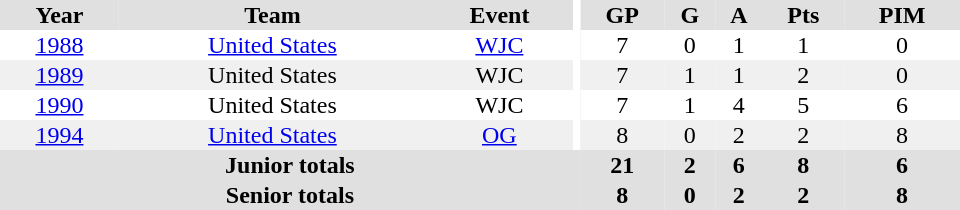<table border="0" cellpadding="1" cellspacing="0" ID="Table3" style="text-align:center; width:40em">
<tr bgcolor="#e0e0e0">
<th>Year</th>
<th>Team</th>
<th>Event</th>
<th rowspan="102" bgcolor="#ffffff"></th>
<th>GP</th>
<th>G</th>
<th>A</th>
<th>Pts</th>
<th>PIM</th>
</tr>
<tr>
<td><a href='#'>1988</a></td>
<td><a href='#'>United States</a></td>
<td><a href='#'>WJC</a></td>
<td>7</td>
<td>0</td>
<td>1</td>
<td>1</td>
<td>0</td>
</tr>
<tr bgcolor="#f0f0f0">
<td><a href='#'>1989</a></td>
<td>United States</td>
<td>WJC</td>
<td>7</td>
<td>1</td>
<td>1</td>
<td>2</td>
<td>0</td>
</tr>
<tr>
<td><a href='#'>1990</a></td>
<td>United States</td>
<td>WJC</td>
<td>7</td>
<td>1</td>
<td>4</td>
<td>5</td>
<td>6</td>
</tr>
<tr bgcolor="#f0f0f0">
<td><a href='#'>1994</a></td>
<td><a href='#'>United States</a></td>
<td><a href='#'>OG</a></td>
<td>8</td>
<td>0</td>
<td>2</td>
<td>2</td>
<td>8</td>
</tr>
<tr bgcolor="#e0e0e0">
<th colspan="4">Junior totals</th>
<th>21</th>
<th>2</th>
<th>6</th>
<th>8</th>
<th>6</th>
</tr>
<tr bgcolor="#e0e0e0">
<th colspan="4">Senior totals</th>
<th>8</th>
<th>0</th>
<th>2</th>
<th>2</th>
<th>8</th>
</tr>
</table>
